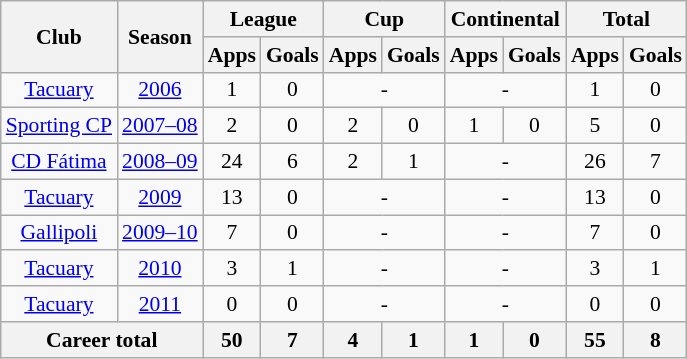<table class="wikitable" style="font-size:90%; text-align:center;">
<tr>
<th rowspan="2">Club</th>
<th rowspan="2">Season</th>
<th colspan="2">League</th>
<th colspan="2">Cup</th>
<th colspan="2">Continental</th>
<th colspan="2">Total</th>
</tr>
<tr>
<th>Apps</th>
<th>Goals</th>
<th>Apps</th>
<th>Goals</th>
<th>Apps</th>
<th>Goals</th>
<th>Apps</th>
<th>Goals</th>
</tr>
<tr>
<td><a href='#'>Tacuary</a></td>
<td><a href='#'>2006</a></td>
<td>1</td>
<td>0</td>
<td colspan="2">-</td>
<td colspan="2">-</td>
<td>1</td>
<td>0</td>
</tr>
<tr>
<td><a href='#'>Sporting CP</a></td>
<td><a href='#'>2007–08</a></td>
<td>2</td>
<td>0</td>
<td>2</td>
<td>0</td>
<td>1</td>
<td>0</td>
<td>5</td>
<td>0</td>
</tr>
<tr>
<td><a href='#'>CD Fátima</a></td>
<td><a href='#'>2008–09</a></td>
<td>24</td>
<td>6</td>
<td>2</td>
<td>1</td>
<td colspan="2">-</td>
<td>26</td>
<td>7</td>
</tr>
<tr>
<td><a href='#'>Tacuary</a></td>
<td><a href='#'>2009</a></td>
<td>13</td>
<td>0</td>
<td colspan="2">-</td>
<td colspan="2">-</td>
<td>13</td>
<td>0</td>
</tr>
<tr>
<td><a href='#'>Gallipoli</a></td>
<td><a href='#'>2009–10</a></td>
<td>7</td>
<td>0</td>
<td colspan="2">-</td>
<td colspan="2">-</td>
<td>7</td>
<td>0</td>
</tr>
<tr>
<td><a href='#'>Tacuary</a></td>
<td><a href='#'>2010</a></td>
<td>3</td>
<td>1</td>
<td colspan="2">-</td>
<td colspan="2">-</td>
<td>3</td>
<td>1</td>
</tr>
<tr>
<td><a href='#'>Tacuary</a></td>
<td><a href='#'>2011</a></td>
<td>0</td>
<td>0</td>
<td colspan="2">-</td>
<td colspan="2">-</td>
<td>0</td>
<td>0</td>
</tr>
<tr>
<th colspan="2">Career total</th>
<th>50</th>
<th>7</th>
<th>4</th>
<th>1</th>
<th>1</th>
<th>0</th>
<th>55</th>
<th>8</th>
</tr>
</table>
